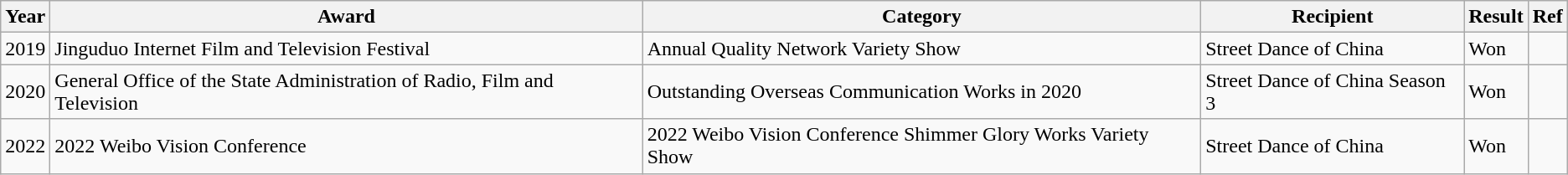<table class="wikitable">
<tr>
<th>Year</th>
<th>Award</th>
<th>Category</th>
<th>Recipient</th>
<th>Result</th>
<th>Ref</th>
</tr>
<tr>
<td>2019</td>
<td>Jinguduo Internet Film and Television Festival</td>
<td>Annual Quality Network Variety Show</td>
<td>Street Dance of China</td>
<td>Won</td>
<td></td>
</tr>
<tr>
<td>2020</td>
<td>General Office of the State Administration of Radio, Film and Television</td>
<td>Outstanding Overseas Communication Works in 2020</td>
<td>Street Dance of China Season 3</td>
<td>Won</td>
<td></td>
</tr>
<tr>
<td>2022</td>
<td>2022 Weibo Vision Conference</td>
<td>2022 Weibo Vision Conference Shimmer Glory Works Variety Show</td>
<td>Street Dance of China</td>
<td>Won</td>
<td></td>
</tr>
</table>
